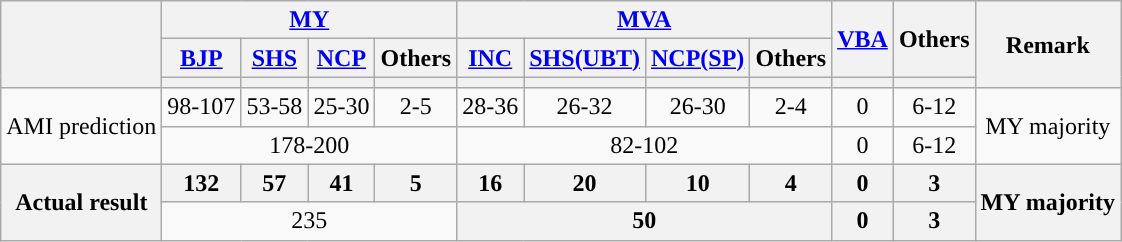<table class="wikitable" style="text-align:center">
<tr>
<th rowspan="3"></th>
<th colspan="4"><a href='#'>MY</a></th>
<th colspan="4"><a href='#'>MVA</a></th>
<th rowspan="2"><a href='#'>VBA</a></th>
<th rowspan="2">Others</th>
<th rowspan="3">Remark</th>
</tr>
<tr>
<th><a href='#'>BJP</a></th>
<th><a href='#'>SHS</a></th>
<th><a href='#'>NCP</a></th>
<th>Others</th>
<th><a href='#'>INC</a></th>
<th><a href='#'>SHS(UBT)</a></th>
<th><a href='#'>NCP(SP)</a></th>
<th>Others</th>
</tr>
<tr>
<th style="background:"></th>
<th style="background:"></th>
<th style="background:"></th>
<th style="background:"></th>
<th style="background:"></th>
<th style="background:"></th>
<th style="background:"></th>
<th style="background:"></th>
<th style="background:"></th>
<th style="background:"></th>
</tr>
<tr>
<td rowspan="2">AMI prediction</td>
<td>98-107</td>
<td>53-58</td>
<td>25-30</td>
<td>2-5</td>
<td>28-36</td>
<td>26-32</td>
<td>26-30</td>
<td>2-4</td>
<td>0</td>
<td>6-12</td>
<td rowspan="2">MY majority</td>
</tr>
<tr>
<td colspan="4" style="background:">178-200</td>
<td colspan="4">82-102</td>
<td>0</td>
<td>6-12</td>
</tr>
<tr>
<th rowspan="2">Actual result</th>
<th>132</th>
<th>57</th>
<th>41</th>
<th>5</th>
<th>16</th>
<th>20</th>
<th>10</th>
<th>4</th>
<th>0</th>
<th>3</th>
<th rowspan="2">MY majority</th>
</tr>
<tr>
<td colspan="4" style="background:">235</td>
<th colspan="4">50</th>
<th>0</th>
<th>3</th>
</tr>
</table>
